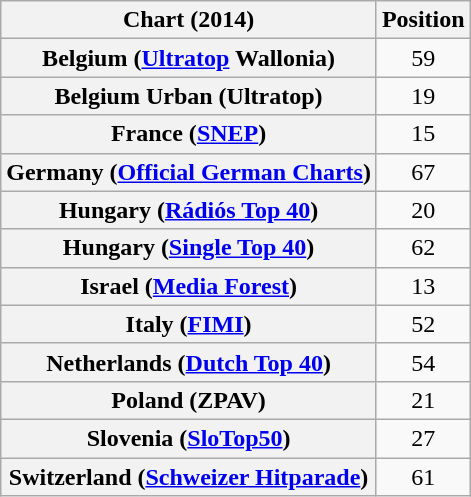<table class="wikitable plainrowheaders sortable" style="text-align:center;">
<tr>
<th>Chart (2014)</th>
<th>Position</th>
</tr>
<tr>
<th scope="row">Belgium (<a href='#'>Ultratop</a> Wallonia)</th>
<td style="text-align:center;">59</td>
</tr>
<tr>
<th scope="row">Belgium Urban (Ultratop)</th>
<td>19</td>
</tr>
<tr>
<th scope="row">France (<a href='#'>SNEP</a>)</th>
<td style="text-align:center;">15</td>
</tr>
<tr>
<th scope="row">Germany (<a href='#'>Official German Charts</a>)</th>
<td style="text-align:center;">67</td>
</tr>
<tr>
<th scope="row">Hungary (<a href='#'>Rádiós Top 40</a>)</th>
<td style="text-align:center;">20</td>
</tr>
<tr>
<th scope="row">Hungary (<a href='#'>Single Top 40</a>)</th>
<td style="text-align:center;">62</td>
</tr>
<tr>
<th scope="row">Israel (<a href='#'>Media Forest</a>)</th>
<td style="text-align:center;">13</td>
</tr>
<tr>
<th scope="row">Italy (<a href='#'>FIMI</a>)</th>
<td style="text-align:center;">52</td>
</tr>
<tr>
<th scope="row">Netherlands (<a href='#'>Dutch Top 40</a>)</th>
<td style="text-align:center;">54</td>
</tr>
<tr>
<th scope="row">Poland (ZPAV)</th>
<td style="text-align:center;">21</td>
</tr>
<tr>
<th scope="row">Slovenia (<a href='#'>SloTop50</a>)</th>
<td align=center>27</td>
</tr>
<tr>
<th scope="row">Switzerland (<a href='#'>Schweizer Hitparade</a>)</th>
<td style="text-align:center;">61</td>
</tr>
</table>
